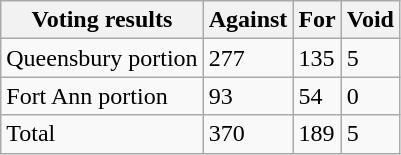<table class="wikitable">
<tr>
<th>Voting results</th>
<th>Against</th>
<th>For</th>
<th>Void</th>
</tr>
<tr>
<td>Queensbury portion</td>
<td>277</td>
<td>135</td>
<td>5</td>
</tr>
<tr>
<td>Fort Ann portion</td>
<td>93</td>
<td>54</td>
<td>0</td>
</tr>
<tr>
<td>Total</td>
<td>370</td>
<td>189</td>
<td>5</td>
</tr>
</table>
